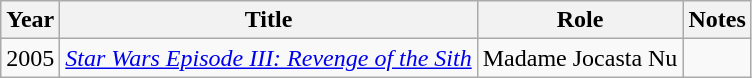<table class="wikitable sortable">
<tr>
<th>Year</th>
<th>Title</th>
<th>Role</th>
<th>Notes</th>
</tr>
<tr>
<td>2005</td>
<td><em><a href='#'>Star Wars Episode III: Revenge of the Sith</a></em></td>
<td>Madame Jocasta Nu</td>
<td></td>
</tr>
</table>
